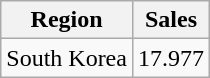<table class="wikitable sortable" style="table-layout: fixed; margin-right:0; text-align:center">
<tr>
<th>Region</th>
<th>Sales</th>
</tr>
<tr>
<td>South Korea</td>
<td>17.977</td>
</tr>
</table>
